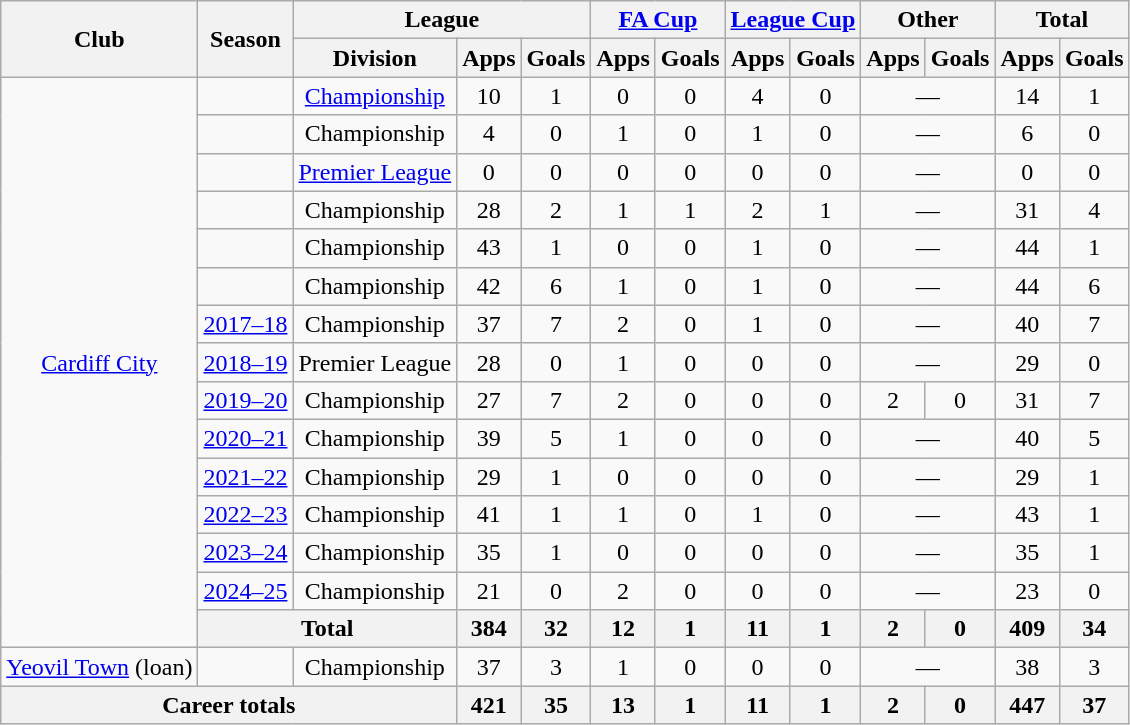<table class="wikitable" style="text-align: center;">
<tr>
<th rowspan="2">Club</th>
<th rowspan="2">Season</th>
<th colspan="3">League</th>
<th colspan="2"><a href='#'>FA Cup</a></th>
<th colspan="2"><a href='#'>League Cup</a></th>
<th colspan="2">Other</th>
<th colspan="2">Total</th>
</tr>
<tr>
<th>Division</th>
<th>Apps</th>
<th>Goals</th>
<th>Apps</th>
<th>Goals</th>
<th>Apps</th>
<th>Goals</th>
<th>Apps</th>
<th>Goals</th>
<th>Apps</th>
<th>Goals</th>
</tr>
<tr>
<td rowspan="15" valign="center"><a href='#'>Cardiff City</a></td>
<td></td>
<td><a href='#'>Championship</a></td>
<td>10</td>
<td>1</td>
<td>0</td>
<td>0</td>
<td>4</td>
<td>0</td>
<td colspan=2>—</td>
<td>14</td>
<td>1</td>
</tr>
<tr>
<td></td>
<td>Championship</td>
<td>4</td>
<td>0</td>
<td>1</td>
<td>0</td>
<td>1</td>
<td>0</td>
<td colspan=2>—</td>
<td>6</td>
<td>0</td>
</tr>
<tr>
<td></td>
<td><a href='#'>Premier League</a></td>
<td>0</td>
<td>0</td>
<td>0</td>
<td>0</td>
<td>0</td>
<td>0</td>
<td colspan=2>—</td>
<td>0</td>
<td>0</td>
</tr>
<tr>
<td></td>
<td>Championship</td>
<td>28</td>
<td>2</td>
<td>1</td>
<td>1</td>
<td>2</td>
<td>1</td>
<td colspan=2>—</td>
<td>31</td>
<td>4</td>
</tr>
<tr>
<td></td>
<td>Championship</td>
<td>43</td>
<td>1</td>
<td>0</td>
<td>0</td>
<td>1</td>
<td>0</td>
<td colspan=2>—</td>
<td>44</td>
<td>1</td>
</tr>
<tr>
<td></td>
<td>Championship</td>
<td>42</td>
<td>6</td>
<td>1</td>
<td>0</td>
<td>1</td>
<td>0</td>
<td colspan=2>—</td>
<td>44</td>
<td>6</td>
</tr>
<tr>
<td><a href='#'>2017–18</a></td>
<td>Championship</td>
<td>37</td>
<td>7</td>
<td>2</td>
<td>0</td>
<td>1</td>
<td>0</td>
<td colspan=2>—</td>
<td>40</td>
<td>7</td>
</tr>
<tr>
<td><a href='#'>2018–19</a></td>
<td>Premier League</td>
<td>28</td>
<td>0</td>
<td>1</td>
<td>0</td>
<td>0</td>
<td>0</td>
<td colspan=2>—</td>
<td>29</td>
<td>0</td>
</tr>
<tr>
<td><a href='#'>2019–20</a></td>
<td>Championship</td>
<td>27</td>
<td>7</td>
<td>2</td>
<td>0</td>
<td>0</td>
<td>0</td>
<td>2</td>
<td>0</td>
<td>31</td>
<td>7</td>
</tr>
<tr>
<td><a href='#'>2020–21</a></td>
<td>Championship</td>
<td>39</td>
<td>5</td>
<td>1</td>
<td>0</td>
<td>0</td>
<td>0</td>
<td colspan=2>—</td>
<td>40</td>
<td>5</td>
</tr>
<tr>
<td><a href='#'>2021–22</a></td>
<td>Championship</td>
<td>29</td>
<td>1</td>
<td>0</td>
<td>0</td>
<td>0</td>
<td>0</td>
<td colspan=2>—</td>
<td>29</td>
<td>1</td>
</tr>
<tr>
<td><a href='#'>2022–23</a></td>
<td>Championship</td>
<td>41</td>
<td>1</td>
<td>1</td>
<td>0</td>
<td>1</td>
<td>0</td>
<td colspan=2>—</td>
<td>43</td>
<td>1</td>
</tr>
<tr>
<td><a href='#'>2023–24</a></td>
<td>Championship</td>
<td>35</td>
<td>1</td>
<td>0</td>
<td>0</td>
<td>0</td>
<td>0</td>
<td colspan=2>—</td>
<td>35</td>
<td>1</td>
</tr>
<tr>
<td><a href='#'>2024–25</a></td>
<td>Championship</td>
<td>21</td>
<td>0</td>
<td>2</td>
<td>0</td>
<td>0</td>
<td>0</td>
<td colspan=2>—</td>
<td>23</td>
<td>0</td>
</tr>
<tr>
<th colspan="2">Total</th>
<th>384</th>
<th>32</th>
<th>12</th>
<th>1</th>
<th>11</th>
<th>1</th>
<th>2</th>
<th>0</th>
<th>409</th>
<th>34</th>
</tr>
<tr>
<td valign="center"><a href='#'>Yeovil Town</a> (loan)</td>
<td></td>
<td>Championship</td>
<td>37</td>
<td>3</td>
<td>1</td>
<td>0</td>
<td>0</td>
<td>0</td>
<td colspan=2>—</td>
<td>38</td>
<td>3</td>
</tr>
<tr>
<th colspan=3>Career totals</th>
<th>421</th>
<th>35</th>
<th>13</th>
<th>1</th>
<th>11</th>
<th>1</th>
<th>2</th>
<th>0</th>
<th>447</th>
<th>37</th>
</tr>
</table>
